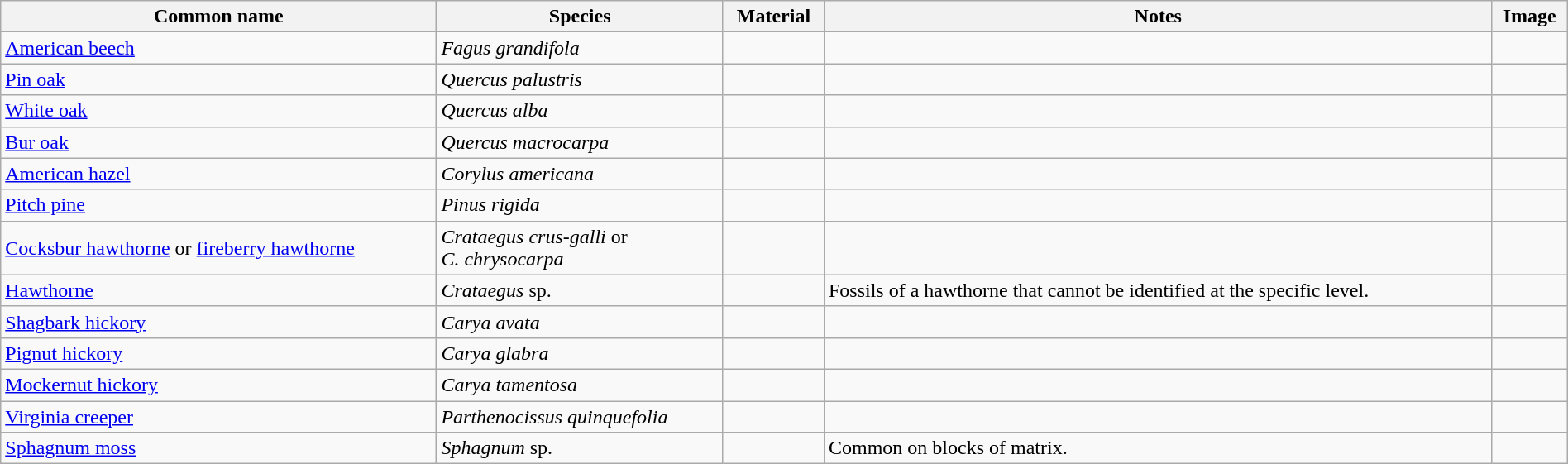<table class="wikitable" align="center" width="100%">
<tr>
<th>Common name</th>
<th>Species</th>
<th>Material</th>
<th>Notes</th>
<th>Image</th>
</tr>
<tr>
<td><a href='#'>American beech</a></td>
<td><em>Fagus grandifola</em></td>
<td></td>
<td></td>
<td></td>
</tr>
<tr>
<td><a href='#'>Pin oak</a></td>
<td><em>Quercus palustris</em></td>
<td></td>
<td></td>
<td></td>
</tr>
<tr>
<td><a href='#'>White oak</a></td>
<td><em>Quercus alba</em></td>
<td></td>
<td></td>
<td></td>
</tr>
<tr>
<td><a href='#'>Bur oak</a></td>
<td><em>Quercus macrocarpa</em></td>
<td></td>
<td></td>
<td></td>
</tr>
<tr>
<td><a href='#'>American hazel</a></td>
<td><em>Corylus americana</em></td>
<td></td>
<td></td>
<td></td>
</tr>
<tr>
<td><a href='#'>Pitch pine</a></td>
<td><em>Pinus rigida</em></td>
<td></td>
<td></td>
<td></td>
</tr>
<tr>
<td><a href='#'>Cocksbur hawthorne</a> or <a href='#'>fireberry hawthorne</a></td>
<td><em>Crataegus crus-galli</em> or<br><em>C. chrysocarpa</em></td>
<td></td>
<td></td>
<td></td>
</tr>
<tr>
<td><a href='#'>Hawthorne</a></td>
<td><em>Crataegus</em> sp.</td>
<td></td>
<td>Fossils of a hawthorne that cannot be identified at the specific level.</td>
<td></td>
</tr>
<tr>
<td><a href='#'>Shagbark hickory</a></td>
<td><em>Carya avata</em></td>
<td></td>
<td></td>
<td></td>
</tr>
<tr>
<td><a href='#'>Pignut hickory</a></td>
<td><em>Carya glabra</em></td>
<td></td>
<td></td>
<td></td>
</tr>
<tr>
<td><a href='#'>Mockernut hickory</a></td>
<td><em>Carya tamentosa</em></td>
<td></td>
<td></td>
<td></td>
</tr>
<tr>
<td><a href='#'>Virginia creeper</a></td>
<td><em>Parthenocissus quinquefolia</em></td>
<td></td>
<td></td>
<td></td>
</tr>
<tr>
<td><a href='#'>Sphagnum moss</a></td>
<td><em>Sphagnum</em> sp.</td>
<td></td>
<td>Common on blocks of matrix.</td>
<td></td>
</tr>
</table>
